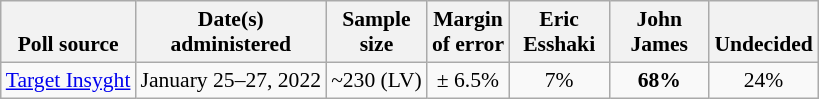<table class="wikitable" style="font-size:90%;text-align:center;">
<tr style="vertical-align:bottom">
<th>Poll source</th>
<th>Date(s)<br>administered</th>
<th>Sample<br>size</th>
<th>Margin<br>of error</th>
<th style="width:60px;">Eric<br>Esshaki</th>
<th style="width:60px;">John<br>James</th>
<th>Undecided</th>
</tr>
<tr>
<td style="text-align:left;"><a href='#'>Target Insyght</a></td>
<td>January 25–27, 2022</td>
<td>~230 (LV)</td>
<td>± 6.5%</td>
<td>7%</td>
<td><strong>68%</strong></td>
<td>24%</td>
</tr>
</table>
